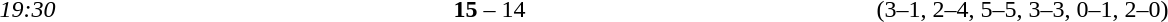<table style="text-align:center">
<tr>
<th width=100></th>
<th width=200></th>
<th width=100></th>
<th width=200></th>
</tr>
<tr>
<td><em>19:30</em></td>
<td align=right><strong></strong></td>
<td><strong>15</strong> – 14</td>
<td align=left></td>
<td>(3–1, 2–4, 5–5, 3–3, 0–1, 2–0)</td>
</tr>
</table>
